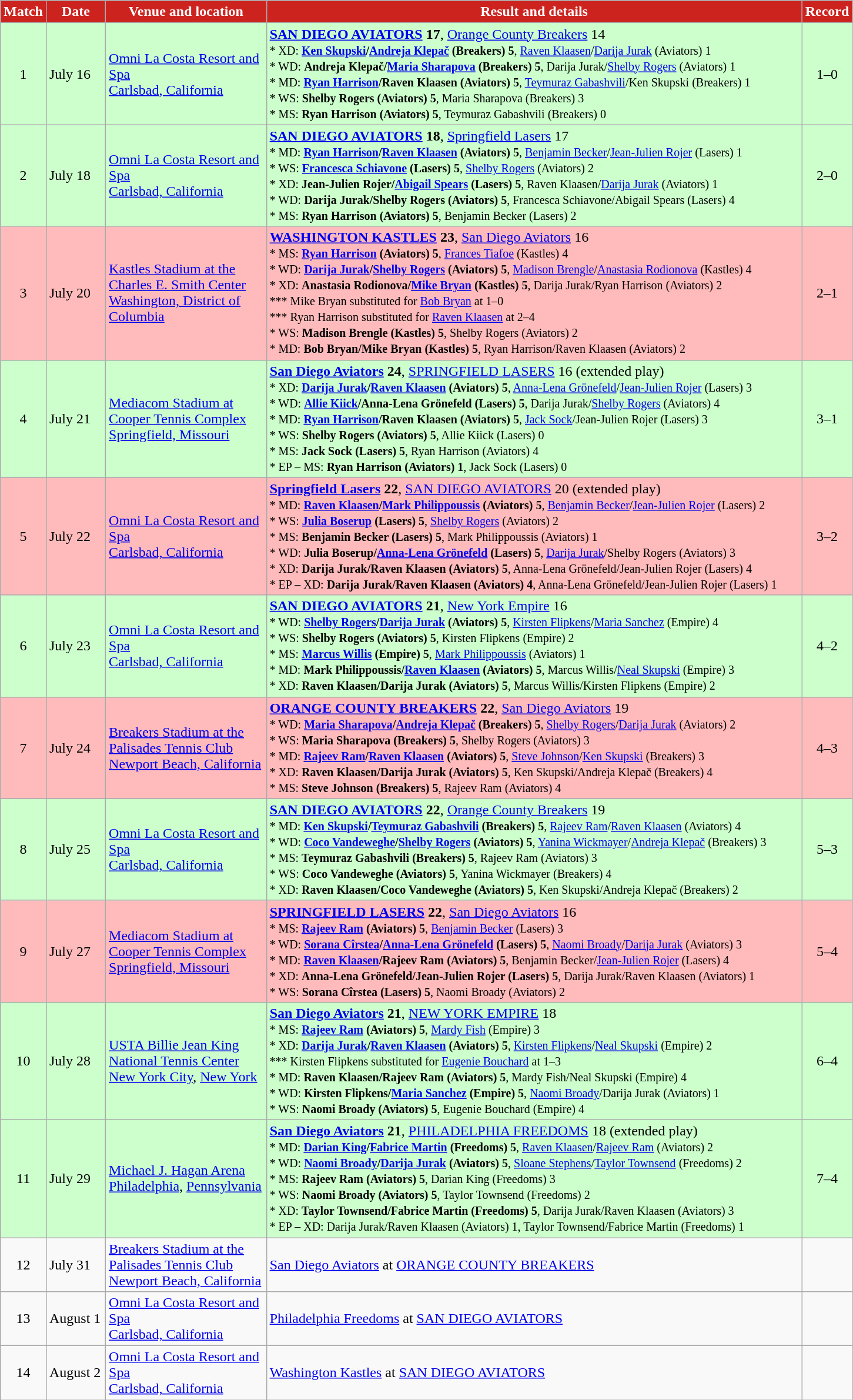<table class="wikitable" style="text-align:left">
<tr>
<th style="background:#CD231F; color:white" width="25px">Match</th>
<th style="background:#CD231F; color:white" width="60px">Date</th>
<th style="background:#CD231F; color:white" width="175px">Venue and location</th>
<th style="background:#CD231F; color:white" width="600px">Result and details</th>
<th style="background:#CD231F; color:white" width="25px">Record</th>
</tr>
<tr bgcolor="ccffcc">
<td style="text-align:center">1</td>
<td>July 16</td>
<td><a href='#'>Omni La Costa Resort and Spa</a><br><a href='#'>Carlsbad, California</a></td>
<td><strong><a href='#'>SAN DIEGO AVIATORS</a> 17</strong>, <a href='#'>Orange County Breakers</a> 14<br><small>* XD: <strong><a href='#'>Ken Skupski</a>/<a href='#'>Andreja Klepač</a> (Breakers) 5</strong>, <a href='#'>Raven Klaasen</a>/<a href='#'>Darija Jurak</a> (Aviators) 1<br>* WD: <strong>Andreja Klepač/<a href='#'>Maria Sharapova</a> (Breakers) 5</strong>, Darija Jurak/<a href='#'>Shelby Rogers</a> (Aviators) 1<br>* MD: <strong><a href='#'>Ryan Harrison</a>/Raven Klaasen (Aviators) 5</strong>, <a href='#'>Teymuraz Gabashvili</a>/Ken Skupski (Breakers) 1<br>* WS: <strong>Shelby Rogers (Aviators) 5</strong>, Maria Sharapova (Breakers) 3<br>* MS: <strong>Ryan Harrison (Aviators) 5</strong>, Teymuraz Gabashvili (Breakers) 0</small></td>
<td style="text-align:center">1–0</td>
</tr>
<tr bgcolor="ccffcc">
<td style="text-align:center">2</td>
<td>July 18</td>
<td><a href='#'>Omni La Costa Resort and Spa</a><br><a href='#'>Carlsbad, California</a></td>
<td><strong><a href='#'>SAN DIEGO AVIATORS</a> 18</strong>, <a href='#'>Springfield Lasers</a> 17<br><small>* MD: <strong><a href='#'>Ryan Harrison</a>/<a href='#'>Raven Klaasen</a> (Aviators) 5</strong>, <a href='#'>Benjamin Becker</a>/<a href='#'>Jean-Julien Rojer</a> (Lasers) 1<br>* WS: <strong><a href='#'>Francesca Schiavone</a> (Lasers) 5</strong>, <a href='#'>Shelby Rogers</a> (Aviators) 2<br>* XD: <strong>Jean-Julien Rojer/<a href='#'>Abigail Spears</a> (Lasers) 5</strong>, Raven Klaasen/<a href='#'>Darija Jurak</a> (Aviators) 1<br>* WD: <strong>Darija Jurak/Shelby Rogers (Aviators) 5</strong>, Francesca Schiavone/Abigail Spears (Lasers) 4<br>* MS: <strong>Ryan Harrison (Aviators) 5</strong>, Benjamin Becker (Lasers) 2</small></td>
<td style="text-align:center">2–0</td>
</tr>
<tr bgcolor="ffbbbb">
<td style="text-align:center">3</td>
<td>July 20</td>
<td><a href='#'>Kastles Stadium at the Charles E. Smith Center</a><br><a href='#'>Washington, District of Columbia</a></td>
<td><strong><a href='#'>WASHINGTON KASTLES</a> 23</strong>, <a href='#'>San Diego Aviators</a> 16<br><small>* MS: <strong><a href='#'>Ryan Harrison</a> (Aviators) 5</strong>, <a href='#'>Frances Tiafoe</a> (Kastles) 4<br>* WD: <strong><a href='#'>Darija Jurak</a>/<a href='#'>Shelby Rogers</a> (Aviators) 5</strong>, <a href='#'>Madison Brengle</a>/<a href='#'>Anastasia Rodionova</a> (Kastles) 4<br>* XD: <strong>Anastasia Rodionova/<a href='#'>Mike Bryan</a> (Kastles) 5</strong>, Darija Jurak/Ryan Harrison (Aviators) 2<br>*** Mike Bryan substituted for <a href='#'>Bob Bryan</a> at 1–0<br>*** Ryan Harrison substituted for <a href='#'>Raven Klaasen</a> at 2–4<br>* WS: <strong>Madison Brengle (Kastles) 5</strong>, Shelby Rogers (Aviators) 2<br>* MD: <strong>Bob Bryan/Mike Bryan (Kastles) 5</strong>, Ryan Harrison/Raven Klaasen (Aviators) 2</small></td>
<td style="text-align:center">2–1</td>
</tr>
<tr bgcolor="ccffcc">
<td style="text-align:center">4</td>
<td>July 21</td>
<td><a href='#'>Mediacom Stadium at Cooper Tennis Complex</a><br><a href='#'>Springfield, Missouri</a></td>
<td><strong><a href='#'>San Diego Aviators</a> 24</strong>, <a href='#'>SPRINGFIELD LASERS</a> 16 (extended play)<br><small>* XD: <strong><a href='#'>Darija Jurak</a>/<a href='#'>Raven Klaasen</a> (Aviators) 5</strong>, <a href='#'>Anna-Lena Grönefeld</a>/<a href='#'>Jean-Julien Rojer</a> (Lasers) 3<br>* WD: <strong><a href='#'>Allie Kiick</a>/Anna-Lena Grönefeld (Lasers) 5</strong>, Darija Jurak/<a href='#'>Shelby Rogers</a> (Aviators) 4<br>* MD: <strong><a href='#'>Ryan Harrison</a>/Raven Klaasen (Aviators) 5</strong>, <a href='#'>Jack Sock</a>/Jean-Julien Rojer (Lasers) 3<br>* WS: <strong>Shelby Rogers (Aviators) 5</strong>, Allie Kiick (Lasers) 0<br>* MS: <strong>Jack Sock (Lasers) 5</strong>, Ryan Harrison (Aviators) 4<br>* EP – MS: <strong>Ryan Harrison (Aviators) 1</strong>, Jack Sock (Lasers) 0</small></td>
<td style="text-align:center">3–1</td>
</tr>
<tr bgcolor="ffbbbb">
<td style="text-align:center">5</td>
<td>July 22</td>
<td><a href='#'>Omni La Costa Resort and Spa</a><br><a href='#'>Carlsbad, California</a></td>
<td><strong><a href='#'>Springfield Lasers</a> 22</strong>, <a href='#'>SAN DIEGO AVIATORS</a> 20 (extended play)<br><small>* MD: <strong><a href='#'>Raven Klaasen</a>/<a href='#'>Mark Philippoussis</a> (Aviators) 5</strong>, <a href='#'>Benjamin Becker</a>/<a href='#'>Jean-Julien Rojer</a> (Lasers) 2<br>* WS: <strong><a href='#'>Julia Boserup</a> (Lasers) 5</strong>, <a href='#'>Shelby Rogers</a> (Aviators) 2<br>* MS: <strong>Benjamin Becker (Lasers) 5</strong>, Mark Philippoussis (Aviators) 1<br>* WD: <strong>Julia Boserup/<a href='#'>Anna-Lena Grönefeld</a> (Lasers) 5</strong>, <a href='#'>Darija Jurak</a>/Shelby Rogers (Aviators) 3<br>* XD: <strong>Darija Jurak/Raven Klaasen (Aviators) 5</strong>, Anna-Lena Grönefeld/Jean-Julien Rojer (Lasers) 4<br>* EP – XD: <strong>Darija Jurak/Raven Klaasen (Aviators) 4</strong>, Anna-Lena Grönefeld/Jean-Julien Rojer (Lasers) 1</small></td>
<td style="text-align:center">3–2</td>
</tr>
<tr bgcolor="ccffcc">
<td style="text-align:center">6</td>
<td>July 23</td>
<td><a href='#'>Omni La Costa Resort and Spa</a><br><a href='#'>Carlsbad, California</a></td>
<td><strong><a href='#'>SAN DIEGO AVIATORS</a> 21</strong>, <a href='#'>New York Empire</a> 16<br><small>* WD: <strong><a href='#'>Shelby Rogers</a>/<a href='#'>Darija Jurak</a> (Aviators) 5</strong>, <a href='#'>Kirsten Flipkens</a>/<a href='#'>Maria Sanchez</a> (Empire) 4<br>* WS: <strong>Shelby Rogers (Aviators) 5</strong>, Kirsten Flipkens (Empire) 2<br>* MS: <strong><a href='#'>Marcus Willis</a> (Empire) 5</strong>, <a href='#'>Mark Philippoussis</a> (Aviators) 1<br>* MD: <strong>Mark Philippoussis/<a href='#'>Raven Klaasen</a> (Aviators) 5</strong>, Marcus Willis/<a href='#'>Neal Skupski</a> (Empire) 3<br>* XD: <strong>Raven Klaasen/Darija Jurak (Aviators) 5</strong>, Marcus Willis/Kirsten Flipkens (Empire) 2</small></td>
<td style="text-align:center">4–2</td>
</tr>
<tr bgcolor="ffbbbb">
<td style="text-align:center">7</td>
<td>July 24</td>
<td><a href='#'>Breakers Stadium at the Palisades Tennis Club</a><br><a href='#'>Newport Beach, California</a></td>
<td><strong><a href='#'>ORANGE COUNTY BREAKERS</a> 22</strong>, <a href='#'>San Diego Aviators</a> 19<br><small>* WD: <strong><a href='#'>Maria Sharapova</a>/<a href='#'>Andreja Klepač</a> (Breakers) 5</strong>, <a href='#'>Shelby Rogers</a>/<a href='#'>Darija Jurak</a> (Aviators) 2<br>* WS: <strong>Maria Sharapova (Breakers) 5</strong>, Shelby Rogers (Aviators) 3<br>* MD: <strong><a href='#'>Rajeev Ram</a>/<a href='#'>Raven Klaasen</a> (Aviators) 5</strong>, <a href='#'>Steve Johnson</a>/<a href='#'>Ken Skupski</a> (Breakers) 3<br>* XD: <strong>Raven Klaasen/Darija Jurak (Aviators) 5</strong>, Ken Skupski/Andreja Klepač (Breakers) 4<br>* MS: <strong>Steve Johnson (Breakers) 5</strong>, Rajeev Ram (Aviators) 4</small></td>
<td style="text-align:center">4–3</td>
</tr>
<tr bgcolor="ccffcc">
<td style="text-align:center">8</td>
<td>July 25</td>
<td><a href='#'>Omni La Costa Resort and Spa</a><br><a href='#'>Carlsbad, California</a></td>
<td><strong><a href='#'>SAN DIEGO AVIATORS</a> 22</strong>, <a href='#'>Orange County Breakers</a> 19<br><small>* MD: <strong><a href='#'>Ken Skupski</a>/<a href='#'>Teymuraz Gabashvili</a> (Breakers) 5</strong>, <a href='#'>Rajeev Ram</a>/<a href='#'>Raven Klaasen</a> (Aviators) 4<br>* WD: <strong><a href='#'>Coco Vandeweghe</a>/<a href='#'>Shelby Rogers</a> (Aviators) 5</strong>, <a href='#'>Yanina Wickmayer</a>/<a href='#'>Andreja Klepač</a> (Breakers) 3<br>* MS: <strong>Teymuraz Gabashvili (Breakers) 5</strong>, Rajeev Ram (Aviators) 3<br>* WS: <strong>Coco Vandeweghe (Aviators) 5</strong>, Yanina Wickmayer (Breakers) 4<br>* XD: <strong>Raven Klaasen/Coco Vandeweghe (Aviators) 5</strong>, Ken Skupski/Andreja Klepač (Breakers) 2</small></td>
<td style="text-align:center">5–3</td>
</tr>
<tr bgcolor="ffbbbb">
<td style="text-align:center">9</td>
<td>July 27</td>
<td><a href='#'>Mediacom Stadium at Cooper Tennis Complex</a><br><a href='#'>Springfield, Missouri</a></td>
<td><strong><a href='#'>SPRINGFIELD LASERS</a> 22</strong>, <a href='#'>San Diego Aviators</a> 16<br><small>* MS: <strong><a href='#'>Rajeev Ram</a> (Aviators) 5</strong>, <a href='#'>Benjamin Becker</a> (Lasers) 3<br>* WD: <strong><a href='#'>Sorana Cîrstea</a>/<a href='#'>Anna-Lena Grönefeld</a> (Lasers) 5</strong>, <a href='#'>Naomi Broady</a>/<a href='#'>Darija Jurak</a> (Aviators) 3<br>* MD: <strong><a href='#'>Raven Klaasen</a>/Rajeev Ram (Aviators) 5</strong>, Benjamin Becker/<a href='#'>Jean-Julien Rojer</a> (Lasers) 4<br>* XD: <strong>Anna-Lena Grönefeld/Jean-Julien Rojer (Lasers) 5</strong>, Darija Jurak/Raven Klaasen (Aviators) 1<br>* WS: <strong>Sorana Cîrstea (Lasers) 5</strong>, Naomi Broady (Aviators) 2</small></td>
<td style="text-align:center">5–4</td>
</tr>
<tr bgcolor="ccffcc">
<td style="text-align:center">10</td>
<td>July 28</td>
<td><a href='#'>USTA Billie Jean King National Tennis Center</a><br><a href='#'>New York City</a>, <a href='#'>New York</a></td>
<td><strong><a href='#'>San Diego Aviators</a> 21</strong>, <a href='#'>NEW YORK EMPIRE</a> 18<br><small>* MS: <strong><a href='#'>Rajeev Ram</a> (Aviators) 5</strong>, <a href='#'>Mardy Fish</a> (Empire) 3<br>* XD: <strong><a href='#'>Darija Jurak</a>/<a href='#'>Raven Klaasen</a> (Aviators) 5</strong>, <a href='#'>Kirsten Flipkens</a>/<a href='#'>Neal Skupski</a> (Empire) 2<br>*** Kirsten Flipkens substituted for <a href='#'>Eugenie Bouchard</a> at 1–3<br>* MD: <strong>Raven Klaasen/Rajeev Ram (Aviators) 5</strong>, Mardy Fish/Neal Skupski (Empire) 4<br>* WD: <strong>Kirsten Flipkens/<a href='#'>Maria Sanchez</a> (Empire) 5</strong>, <a href='#'>Naomi Broady</a>/Darija Jurak (Aviators) 1<br>* WS: <strong>Naomi Broady (Aviators) 5</strong>, Eugenie Bouchard (Empire) 4</small></td>
<td style="text-align:center">6–4</td>
</tr>
<tr bgcolor="ccffcc">
<td style="text-align:center">11</td>
<td>July 29</td>
<td><a href='#'>Michael J. Hagan Arena</a><br><a href='#'>Philadelphia</a>, <a href='#'>Pennsylvania</a></td>
<td><strong><a href='#'>San Diego Aviators</a> 21</strong>, <a href='#'>PHILADELPHIA FREEDOMS</a> 18 (extended play)<br><small>* MD: <strong><a href='#'>Darian King</a>/<a href='#'>Fabrice Martin</a> (Freedoms) 5</strong>, <a href='#'>Raven Klaasen</a>/<a href='#'>Rajeev Ram</a> (Aviators) 2<br>* WD: <strong><a href='#'>Naomi Broady</a>/<a href='#'>Darija Jurak</a> (Aviators) 5</strong>, <a href='#'>Sloane Stephens</a>/<a href='#'>Taylor Townsend</a> (Freedoms) 2<br>* MS: <strong>Rajeev Ram (Aviators) 5</strong>, Darian King (Freedoms) 3<br>* WS: <strong>Naomi Broady (Aviators) 5</strong>, Taylor Townsend (Freedoms) 2<br>* XD: <strong>Taylor Townsend/Fabrice Martin (Freedoms) 5</strong>, Darija Jurak/Raven Klaasen (Aviators) 3<br>* EP – XD: Darija Jurak/Raven Klaasen (Aviators) 1, Taylor Townsend/Fabrice Martin (Freedoms) 1</small></td>
<td style="text-align:center">7–4</td>
</tr>
<tr bgcolor=>
<td style="text-align:center">12</td>
<td>July 31</td>
<td><a href='#'>Breakers Stadium at the Palisades Tennis Club</a><br><a href='#'>Newport Beach, California</a></td>
<td><a href='#'>San Diego Aviators</a> at <a href='#'>ORANGE COUNTY BREAKERS</a></td>
<td style="text-align:center"></td>
</tr>
<tr bgcolor=>
<td style="text-align:center">13</td>
<td>August 1</td>
<td><a href='#'>Omni La Costa Resort and Spa</a><br><a href='#'>Carlsbad, California</a></td>
<td><a href='#'>Philadelphia Freedoms</a> at <a href='#'>SAN DIEGO AVIATORS</a></td>
<td style="text-align:center"></td>
</tr>
<tr bgcolor=>
<td style="text-align:center">14</td>
<td>August 2</td>
<td><a href='#'>Omni La Costa Resort and Spa</a><br><a href='#'>Carlsbad, California</a></td>
<td><a href='#'>Washington Kastles</a> at <a href='#'>SAN DIEGO AVIATORS</a></td>
<td style="text-align:center"></td>
</tr>
</table>
